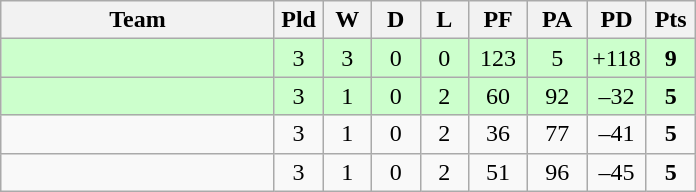<table class="wikitable" style="text-align:center;">
<tr>
<th width=175>Team</th>
<th width=25 abbr="Played">Pld</th>
<th width=25 abbr="Won">W</th>
<th width=25 abbr="Drawn">D</th>
<th width=25 abbr="Lost">L</th>
<th width=32 abbr="Points for">PF</th>
<th width=32 abbr="Points against">PA</th>
<th width=32 abbr="Points difference">PD</th>
<th width=25 abbr="Points">Pts</th>
</tr>
<tr style="background:#ccffcc">
<td align=left></td>
<td>3</td>
<td>3</td>
<td>0</td>
<td>0</td>
<td>123</td>
<td>5</td>
<td>+118</td>
<td><strong>9</strong></td>
</tr>
<tr style="background:#ccffcc">
<td align=left></td>
<td>3</td>
<td>1</td>
<td>0</td>
<td>2</td>
<td>60</td>
<td>92</td>
<td>–32</td>
<td><strong>5</strong></td>
</tr>
<tr>
<td align=left></td>
<td>3</td>
<td>1</td>
<td>0</td>
<td>2</td>
<td>36</td>
<td>77</td>
<td>–41</td>
<td><strong>5</strong></td>
</tr>
<tr>
<td align=left></td>
<td>3</td>
<td>1</td>
<td>0</td>
<td>2</td>
<td>51</td>
<td>96</td>
<td>–45</td>
<td><strong>5</strong></td>
</tr>
</table>
